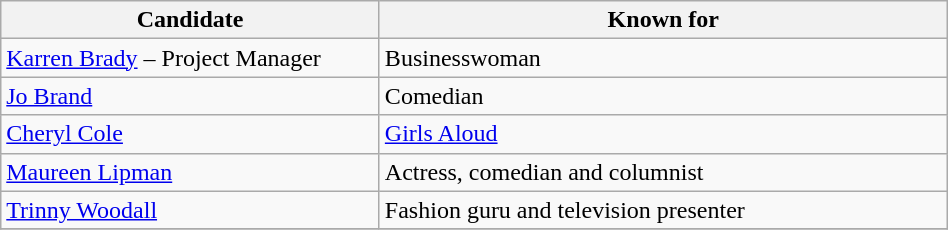<table class="wikitable" width="50%">
<tr>
<th width="40%">Candidate</th>
<th>Known for</th>
</tr>
<tr>
<td><a href='#'>Karren Brady</a> – Project Manager</td>
<td>Businesswoman</td>
</tr>
<tr>
<td><a href='#'>Jo Brand</a></td>
<td>Comedian</td>
</tr>
<tr>
<td><a href='#'>Cheryl Cole</a></td>
<td><a href='#'>Girls Aloud</a></td>
</tr>
<tr>
<td><a href='#'>Maureen Lipman</a></td>
<td>Actress, comedian and columnist</td>
</tr>
<tr>
<td><a href='#'>Trinny Woodall</a></td>
<td>Fashion guru and television presenter</td>
</tr>
<tr>
</tr>
</table>
